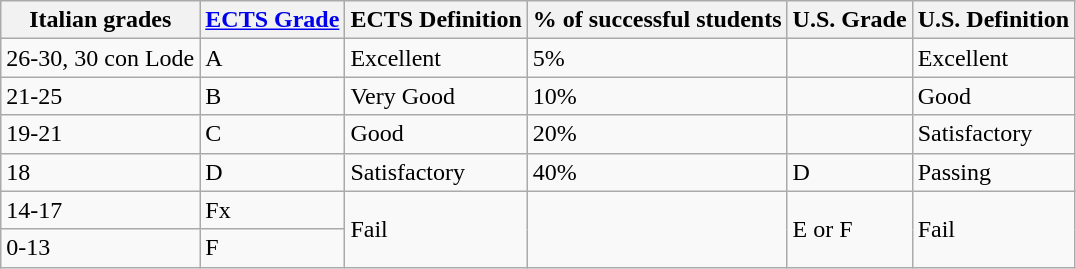<table class="wikitable">
<tr>
<th>Italian grades</th>
<th><a href='#'>ECTS Grade</a></th>
<th>ECTS Definition</th>
<th>% of successful students</th>
<th>U.S. Grade</th>
<th>U.S. Definition</th>
</tr>
<tr>
<td>26-30, 30 con Lode</td>
<td>A</td>
<td>Excellent</td>
<td>5%</td>
<td></td>
<td>Excellent</td>
</tr>
<tr>
<td>21-25</td>
<td>B</td>
<td>Very Good</td>
<td>10%</td>
<td></td>
<td>Good</td>
</tr>
<tr>
<td>19-21</td>
<td>C</td>
<td>Good</td>
<td>20%</td>
<td></td>
<td>Satisfactory</td>
</tr>
<tr>
<td>18</td>
<td>D</td>
<td>Satisfactory</td>
<td>40%</td>
<td>D</td>
<td>Passing</td>
</tr>
<tr>
<td>14-17</td>
<td>Fx</td>
<td rowspan="2">Fail</td>
<td rowspan="2"></td>
<td rowspan="2">E or F</td>
<td rowspan="2">Fail</td>
</tr>
<tr>
<td>0-13</td>
<td>F</td>
</tr>
</table>
